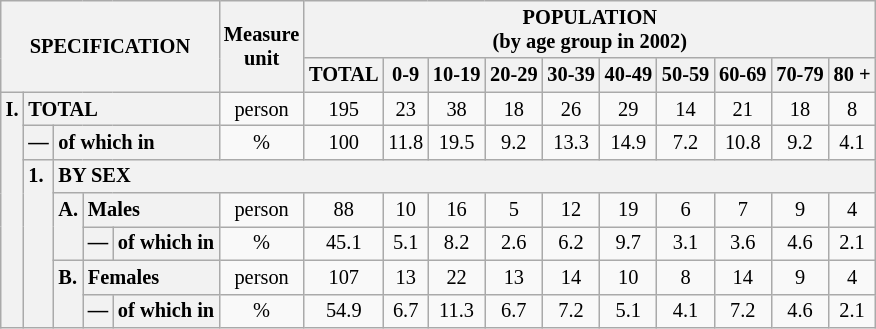<table class="wikitable" style="font-size:85%; text-align:center">
<tr>
<th rowspan="2" colspan="5">SPECIFICATION</th>
<th rowspan="2">Measure<br> unit</th>
<th colspan="10" rowspan="1">POPULATION<br> (by age group in 2002)</th>
</tr>
<tr>
<th>TOTAL</th>
<th>0-9</th>
<th>10-19</th>
<th>20-29</th>
<th>30-39</th>
<th>40-49</th>
<th>50-59</th>
<th>60-69</th>
<th>70-79</th>
<th>80 +</th>
</tr>
<tr>
<th style="text-align:left" valign="top" rowspan="7">I.</th>
<th style="text-align:left" colspan="4">TOTAL</th>
<td>person</td>
<td>195</td>
<td>23</td>
<td>38</td>
<td>18</td>
<td>26</td>
<td>29</td>
<td>14</td>
<td>21</td>
<td>18</td>
<td>8</td>
</tr>
<tr>
<th style="text-align:left" valign="top">—</th>
<th style="text-align:left" colspan="3">of which in</th>
<td>%</td>
<td>100</td>
<td>11.8</td>
<td>19.5</td>
<td>9.2</td>
<td>13.3</td>
<td>14.9</td>
<td>7.2</td>
<td>10.8</td>
<td>9.2</td>
<td>4.1</td>
</tr>
<tr>
<th style="text-align:left" valign="top" rowspan="5">1.</th>
<th style="text-align:left" colspan="14">BY SEX</th>
</tr>
<tr>
<th style="text-align:left" valign="top" rowspan="2">A.</th>
<th style="text-align:left" colspan="2">Males</th>
<td>person</td>
<td>88</td>
<td>10</td>
<td>16</td>
<td>5</td>
<td>12</td>
<td>19</td>
<td>6</td>
<td>7</td>
<td>9</td>
<td>4</td>
</tr>
<tr>
<th style="text-align:left" valign="top">—</th>
<th style="text-align:left" colspan="1">of which in</th>
<td>%</td>
<td>45.1</td>
<td>5.1</td>
<td>8.2</td>
<td>2.6</td>
<td>6.2</td>
<td>9.7</td>
<td>3.1</td>
<td>3.6</td>
<td>4.6</td>
<td>2.1</td>
</tr>
<tr>
<th style="text-align:left" valign="top" rowspan="2">B.</th>
<th style="text-align:left" colspan="2">Females</th>
<td>person</td>
<td>107</td>
<td>13</td>
<td>22</td>
<td>13</td>
<td>14</td>
<td>10</td>
<td>8</td>
<td>14</td>
<td>9</td>
<td>4</td>
</tr>
<tr>
<th style="text-align:left" valign="top">—</th>
<th style="text-align:left" colspan="1">of which in</th>
<td>%</td>
<td>54.9</td>
<td>6.7</td>
<td>11.3</td>
<td>6.7</td>
<td>7.2</td>
<td>5.1</td>
<td>4.1</td>
<td>7.2</td>
<td>4.6</td>
<td>2.1</td>
</tr>
</table>
